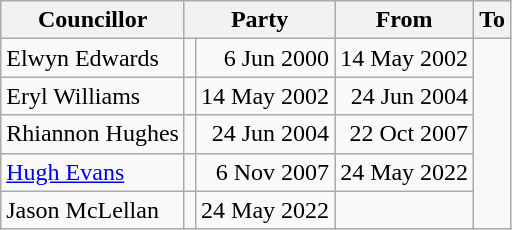<table class=wikitable>
<tr>
<th>Councillor</th>
<th colspan=2>Party</th>
<th>From</th>
<th>To</th>
</tr>
<tr>
<td>Elwyn Edwards</td>
<td></td>
<td align=right>6 Jun 2000</td>
<td align=right>14 May 2002</td>
</tr>
<tr>
<td>Eryl Williams</td>
<td></td>
<td align=right>14 May 2002</td>
<td align=right>24 Jun 2004</td>
</tr>
<tr>
<td>Rhiannon Hughes</td>
<td></td>
<td align=right>24 Jun 2004</td>
<td align=right>22 Oct 2007</td>
</tr>
<tr>
<td><a href='#'>Hugh Evans</a></td>
<td></td>
<td align=right>6 Nov 2007</td>
<td align=right>24 May 2022</td>
</tr>
<tr>
<td>Jason McLellan</td>
<td></td>
<td align=right>24 May 2022</td>
<td align=right></td>
</tr>
</table>
